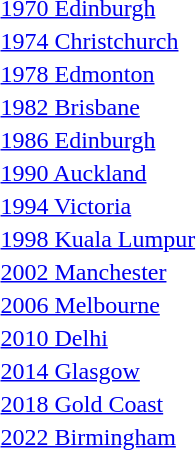<table>
<tr>
<td><a href='#'>1970 Edinburgh</a><br></td>
<td></td>
<td></td>
<td></td>
</tr>
<tr>
<td><a href='#'>1974 Christchurch</a><br></td>
<td></td>
<td></td>
<td></td>
</tr>
<tr>
<td><a href='#'>1978 Edmonton</a><br></td>
<td></td>
<td></td>
<td></td>
</tr>
<tr>
<td><a href='#'>1982 Brisbane</a><br></td>
<td></td>
<td></td>
<td></td>
</tr>
<tr>
<td><a href='#'>1986 Edinburgh</a><br></td>
<td></td>
<td></td>
<td></td>
</tr>
<tr>
<td><a href='#'>1990 Auckland</a><br></td>
<td></td>
<td></td>
<td></td>
</tr>
<tr>
<td><a href='#'>1994 Victoria</a><br></td>
<td></td>
<td></td>
<td></td>
</tr>
<tr>
<td><a href='#'>1998 Kuala Lumpur</a><br></td>
<td></td>
<td></td>
<td></td>
</tr>
<tr>
<td><a href='#'>2002 Manchester</a><br></td>
<td></td>
<td></td>
<td></td>
</tr>
<tr>
<td><a href='#'>2006 Melbourne</a><br></td>
<td></td>
<td></td>
<td></td>
</tr>
<tr>
<td><a href='#'>2010 Delhi</a><br></td>
<td></td>
<td></td>
<td></td>
</tr>
<tr>
<td><a href='#'>2014 Glasgow</a><br></td>
<td></td>
<td></td>
<td></td>
</tr>
<tr>
<td><a href='#'>2018 Gold Coast</a><br></td>
<td></td>
<td></td>
<td></td>
</tr>
<tr>
<td><a href='#'>2022 Birmingham</a><br></td>
<td></td>
<td></td>
<td></td>
</tr>
</table>
